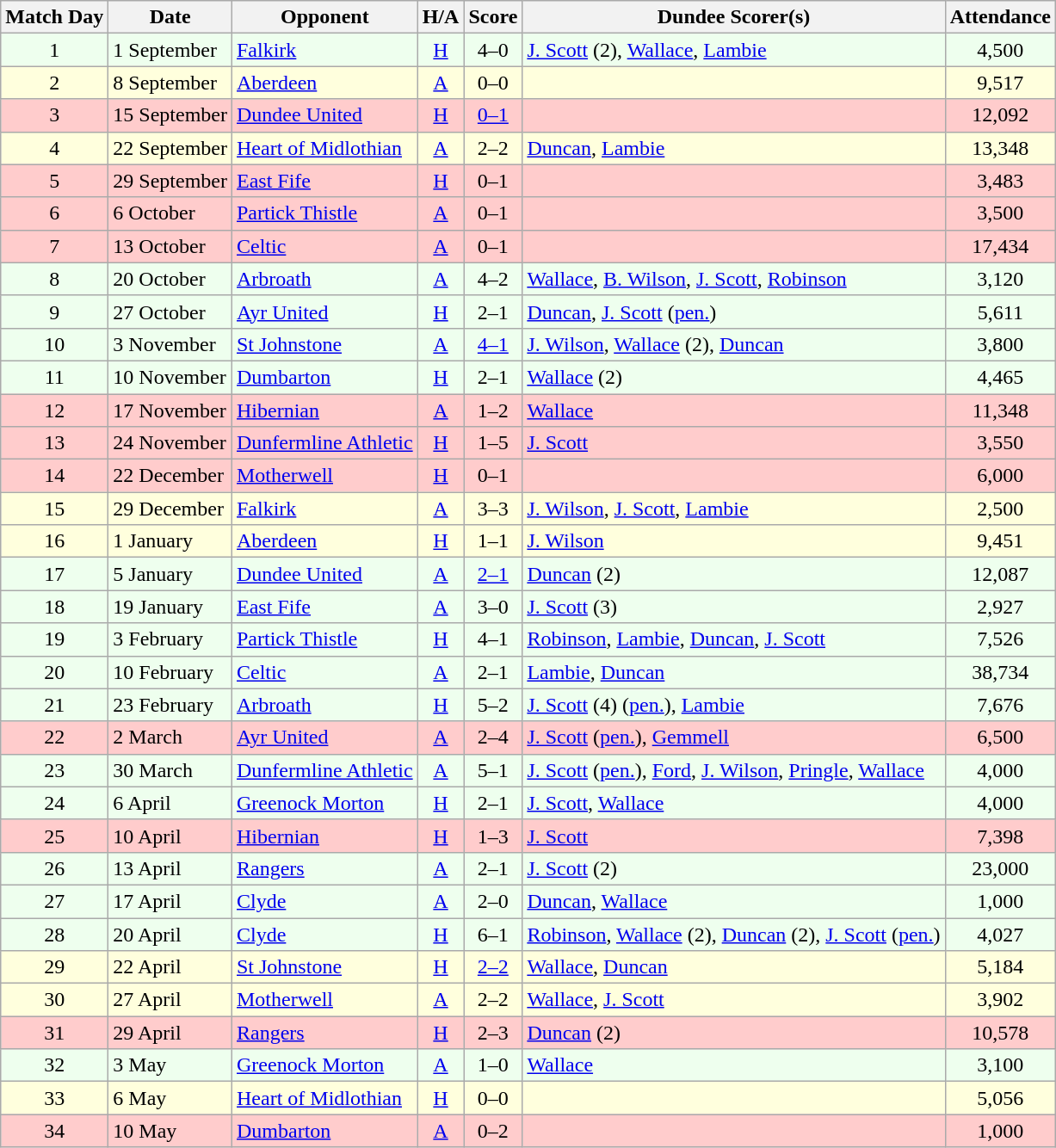<table class="wikitable" style="text-align:center">
<tr>
<th>Match Day</th>
<th>Date</th>
<th>Opponent</th>
<th>H/A</th>
<th>Score</th>
<th>Dundee Scorer(s)</th>
<th>Attendance</th>
</tr>
<tr bgcolor="#EEFFEE">
<td>1</td>
<td align="left">1 September</td>
<td align="left"><a href='#'>Falkirk</a></td>
<td><a href='#'>H</a></td>
<td>4–0</td>
<td align="left"><a href='#'>J. Scott</a> (2), <a href='#'>Wallace</a>, <a href='#'>Lambie</a></td>
<td>4,500</td>
</tr>
<tr bgcolor="#FFFFDD">
<td>2</td>
<td align="left">8 September</td>
<td align="left"><a href='#'>Aberdeen</a></td>
<td><a href='#'>A</a></td>
<td>0–0</td>
<td align="left"></td>
<td>9,517</td>
</tr>
<tr bgcolor="#FFCCCC">
<td>3</td>
<td align="left">15 September</td>
<td align="left"><a href='#'>Dundee United</a></td>
<td><a href='#'>H</a></td>
<td><a href='#'>0–1</a></td>
<td align="left"></td>
<td>12,092</td>
</tr>
<tr bgcolor="#FFFFDD">
<td>4</td>
<td align="left">22 September</td>
<td align="left"><a href='#'>Heart of Midlothian</a></td>
<td><a href='#'>A</a></td>
<td>2–2</td>
<td align="left"><a href='#'>Duncan</a>, <a href='#'>Lambie</a></td>
<td>13,348</td>
</tr>
<tr bgcolor="#FFCCCC">
<td>5</td>
<td align="left">29 September</td>
<td align="left"><a href='#'>East Fife</a></td>
<td><a href='#'>H</a></td>
<td>0–1</td>
<td align="left"></td>
<td>3,483</td>
</tr>
<tr bgcolor="#FFCCCC">
<td>6</td>
<td align="left">6 October</td>
<td align="left"><a href='#'>Partick Thistle</a></td>
<td><a href='#'>A</a></td>
<td>0–1</td>
<td align="left"></td>
<td>3,500</td>
</tr>
<tr bgcolor="#FFCCCC">
<td>7</td>
<td align="left">13 October</td>
<td align="left"><a href='#'>Celtic</a></td>
<td><a href='#'>A</a></td>
<td>0–1</td>
<td align="left"></td>
<td>17,434</td>
</tr>
<tr bgcolor="#EEFFEE">
<td>8</td>
<td align="left">20 October</td>
<td align="left"><a href='#'>Arbroath</a></td>
<td><a href='#'>A</a></td>
<td>4–2</td>
<td align="left"><a href='#'>Wallace</a>, <a href='#'>B. Wilson</a>, <a href='#'>J. Scott</a>, <a href='#'>Robinson</a></td>
<td>3,120</td>
</tr>
<tr bgcolor="#EEFFEE">
<td>9</td>
<td align="left">27 October</td>
<td align="left"><a href='#'>Ayr United</a></td>
<td><a href='#'>H</a></td>
<td>2–1</td>
<td align="left"><a href='#'>Duncan</a>, <a href='#'>J. Scott</a> (<a href='#'>pen.</a>)</td>
<td>5,611</td>
</tr>
<tr bgcolor="#EEFFEE">
<td>10</td>
<td align="left">3 November</td>
<td align="left"><a href='#'>St Johnstone</a></td>
<td><a href='#'>A</a></td>
<td><a href='#'>4–1</a></td>
<td align="left"><a href='#'>J. Wilson</a>, <a href='#'>Wallace</a> (2), <a href='#'>Duncan</a></td>
<td>3,800</td>
</tr>
<tr bgcolor="#EEFFEE">
<td>11</td>
<td align="left">10 November</td>
<td align="left"><a href='#'>Dumbarton</a></td>
<td><a href='#'>H</a></td>
<td>2–1</td>
<td align="left"><a href='#'>Wallace</a> (2)</td>
<td>4,465</td>
</tr>
<tr bgcolor="#FFCCCC">
<td>12</td>
<td align="left">17 November</td>
<td align="left"><a href='#'>Hibernian</a></td>
<td><a href='#'>A</a></td>
<td>1–2</td>
<td align="left"><a href='#'>Wallace</a></td>
<td>11,348</td>
</tr>
<tr bgcolor="#FFCCCC">
<td>13</td>
<td align="left">24 November</td>
<td align="left"><a href='#'>Dunfermline Athletic</a></td>
<td><a href='#'>H</a></td>
<td>1–5</td>
<td align="left"><a href='#'>J. Scott</a></td>
<td>3,550</td>
</tr>
<tr bgcolor="#FFCCCC">
<td>14</td>
<td align="left">22 December</td>
<td align="left"><a href='#'>Motherwell</a></td>
<td><a href='#'>H</a></td>
<td>0–1</td>
<td align="left"></td>
<td>6,000</td>
</tr>
<tr bgcolor="#FFFFDD">
<td>15</td>
<td align="left">29 December</td>
<td align="left"><a href='#'>Falkirk</a></td>
<td><a href='#'>A</a></td>
<td>3–3</td>
<td align="left"><a href='#'>J. Wilson</a>, <a href='#'>J. Scott</a>, <a href='#'>Lambie</a></td>
<td>2,500</td>
</tr>
<tr bgcolor="#FFFFDD">
<td>16</td>
<td align="left">1 January</td>
<td align="left"><a href='#'>Aberdeen</a></td>
<td><a href='#'>H</a></td>
<td>1–1</td>
<td align="left"><a href='#'>J. Wilson</a></td>
<td>9,451</td>
</tr>
<tr bgcolor="#EEFFEE">
<td>17</td>
<td align="left">5 January</td>
<td align="left"><a href='#'>Dundee United</a></td>
<td><a href='#'>A</a></td>
<td><a href='#'>2–1</a></td>
<td align="left"><a href='#'>Duncan</a> (2)</td>
<td>12,087</td>
</tr>
<tr bgcolor="#EEFFEE">
<td>18</td>
<td align="left">19 January</td>
<td align="left"><a href='#'>East Fife</a></td>
<td><a href='#'>A</a></td>
<td>3–0</td>
<td align="left"><a href='#'>J. Scott</a> (3)</td>
<td>2,927</td>
</tr>
<tr bgcolor="#EEFFEE">
<td>19</td>
<td align="left">3 February</td>
<td align="left"><a href='#'>Partick Thistle</a></td>
<td><a href='#'>H</a></td>
<td>4–1</td>
<td align="left"><a href='#'>Robinson</a>, <a href='#'>Lambie</a>, <a href='#'>Duncan</a>, <a href='#'>J. Scott</a></td>
<td>7,526</td>
</tr>
<tr bgcolor="#EEFFEE">
<td>20</td>
<td align="left">10 February</td>
<td align="left"><a href='#'>Celtic</a></td>
<td><a href='#'>A</a></td>
<td>2–1</td>
<td align="left"><a href='#'>Lambie</a>, <a href='#'>Duncan</a></td>
<td>38,734</td>
</tr>
<tr bgcolor="#EEFFEE">
<td>21</td>
<td align="left">23 February</td>
<td align="left"><a href='#'>Arbroath</a></td>
<td><a href='#'>H</a></td>
<td>5–2</td>
<td align="left"><a href='#'>J. Scott</a> (4) (<a href='#'>pen.</a>), <a href='#'>Lambie</a></td>
<td>7,676</td>
</tr>
<tr bgcolor="#FFCCCC">
<td>22</td>
<td align="left">2 March</td>
<td align="left"><a href='#'>Ayr United</a></td>
<td><a href='#'>A</a></td>
<td>2–4</td>
<td align="left"><a href='#'>J. Scott</a> (<a href='#'>pen.</a>), <a href='#'>Gemmell</a></td>
<td>6,500</td>
</tr>
<tr bgcolor="#EEFFEE">
<td>23</td>
<td align="left">30 March</td>
<td align="left"><a href='#'>Dunfermline Athletic</a></td>
<td><a href='#'>A</a></td>
<td>5–1</td>
<td align="left"><a href='#'>J. Scott</a> (<a href='#'>pen.</a>), <a href='#'>Ford</a>, <a href='#'>J. Wilson</a>, <a href='#'>Pringle</a>, <a href='#'>Wallace</a></td>
<td>4,000</td>
</tr>
<tr bgcolor="#EEFFEE">
<td>24</td>
<td align="left">6 April</td>
<td align="left"><a href='#'>Greenock Morton</a></td>
<td><a href='#'>H</a></td>
<td>2–1</td>
<td align="left"><a href='#'>J. Scott</a>, <a href='#'>Wallace</a></td>
<td>4,000</td>
</tr>
<tr bgcolor="#FFCCCC">
<td>25</td>
<td align="left">10 April</td>
<td align="left"><a href='#'>Hibernian</a></td>
<td><a href='#'>H</a></td>
<td>1–3</td>
<td align="left"><a href='#'>J. Scott</a></td>
<td>7,398</td>
</tr>
<tr bgcolor="#EEFFEE">
<td>26</td>
<td align="left">13 April</td>
<td align="left"><a href='#'>Rangers</a></td>
<td><a href='#'>A</a></td>
<td>2–1</td>
<td align="left"><a href='#'>J. Scott</a> (2)</td>
<td>23,000</td>
</tr>
<tr bgcolor="#EEFFEE">
<td>27</td>
<td align="left">17 April</td>
<td align="left"><a href='#'>Clyde</a></td>
<td><a href='#'>A</a></td>
<td>2–0</td>
<td align="left"><a href='#'>Duncan</a>, <a href='#'>Wallace</a></td>
<td>1,000</td>
</tr>
<tr bgcolor="#EEFFEE">
<td>28</td>
<td align="left">20 April</td>
<td align="left"><a href='#'>Clyde</a></td>
<td><a href='#'>H</a></td>
<td>6–1</td>
<td align="left"><a href='#'>Robinson</a>, <a href='#'>Wallace</a> (2), <a href='#'>Duncan</a> (2), <a href='#'>J. Scott</a> (<a href='#'>pen.</a>)</td>
<td>4,027</td>
</tr>
<tr bgcolor="#FFFFDD">
<td>29</td>
<td align="left">22 April</td>
<td align="left"><a href='#'>St Johnstone</a></td>
<td><a href='#'>H</a></td>
<td><a href='#'>2–2</a></td>
<td align="left"><a href='#'>Wallace</a>, <a href='#'>Duncan</a></td>
<td>5,184</td>
</tr>
<tr bgcolor="#FFFFDD">
<td>30</td>
<td align="left">27 April</td>
<td align="left"><a href='#'>Motherwell</a></td>
<td><a href='#'>A</a></td>
<td>2–2</td>
<td align="left"><a href='#'>Wallace</a>, <a href='#'>J. Scott</a></td>
<td>3,902</td>
</tr>
<tr bgcolor="#FFCCCC">
<td>31</td>
<td align="left">29 April</td>
<td align="left"><a href='#'>Rangers</a></td>
<td><a href='#'>H</a></td>
<td>2–3</td>
<td align="left"><a href='#'>Duncan</a> (2)</td>
<td>10,578</td>
</tr>
<tr bgcolor="#EEFFEE">
<td>32</td>
<td align="left">3 May</td>
<td align="left"><a href='#'>Greenock Morton</a></td>
<td><a href='#'>A</a></td>
<td>1–0</td>
<td align="left"><a href='#'>Wallace</a></td>
<td>3,100</td>
</tr>
<tr bgcolor="#FFFFDD">
<td>33</td>
<td align="left">6 May</td>
<td align="left"><a href='#'>Heart of Midlothian</a></td>
<td><a href='#'>H</a></td>
<td>0–0</td>
<td align="left"></td>
<td>5,056</td>
</tr>
<tr bgcolor="#FFCCCC">
<td>34</td>
<td align="left">10 May</td>
<td align="left"><a href='#'>Dumbarton</a></td>
<td><a href='#'>A</a></td>
<td>0–2</td>
<td align="left"></td>
<td>1,000</td>
</tr>
</table>
